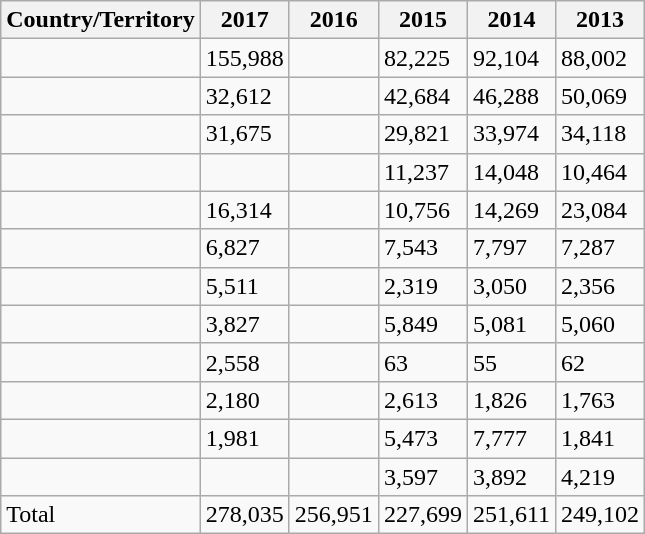<table class="wikitable sortable collapsible">
<tr>
<th>Country/Territory</th>
<th>2017</th>
<th>2016</th>
<th>2015</th>
<th>2014</th>
<th>2013</th>
</tr>
<tr>
<td></td>
<td> 155,988</td>
<td></td>
<td>  82,225</td>
<td>  92,104</td>
<td>  88,002</td>
</tr>
<tr>
<td></td>
<td> 32,612</td>
<td></td>
<td>  42,684</td>
<td>  46,288</td>
<td>  50,069</td>
</tr>
<tr>
<td></td>
<td> 31,675</td>
<td></td>
<td>  29,821</td>
<td>  33,974</td>
<td>  34,118</td>
</tr>
<tr>
<td></td>
<td> </td>
<td></td>
<td>  11,237</td>
<td>  14,048</td>
<td>  10,464</td>
</tr>
<tr>
<td></td>
<td> 16,314</td>
<td></td>
<td>  10,756</td>
<td>  14,269</td>
<td>  23,084</td>
</tr>
<tr>
<td></td>
<td> 6,827</td>
<td></td>
<td>  7,543</td>
<td>  7,797</td>
<td>  7,287</td>
</tr>
<tr>
<td></td>
<td> 5,511</td>
<td></td>
<td>  2,319</td>
<td>  3,050</td>
<td>  2,356</td>
</tr>
<tr>
<td></td>
<td> 3,827</td>
<td></td>
<td>  5,849</td>
<td>  5,081</td>
<td>  5,060</td>
</tr>
<tr>
<td></td>
<td> 2,558</td>
<td></td>
<td>  63</td>
<td>  55</td>
<td>  62</td>
</tr>
<tr>
<td></td>
<td> 2,180</td>
<td></td>
<td>  2,613</td>
<td>  1,826</td>
<td>  1,763</td>
</tr>
<tr>
<td></td>
<td> 1,981</td>
<td></td>
<td>  5,473</td>
<td>  7,777</td>
<td>  1,841</td>
</tr>
<tr>
<td></td>
<td> </td>
<td></td>
<td>  3,597</td>
<td>  3,892</td>
<td>  4,219</td>
</tr>
<tr>
<td>Total</td>
<td>  278,035</td>
<td>  256,951</td>
<td> 227,699</td>
<td>  251,611</td>
<td>  249,102</td>
</tr>
</table>
